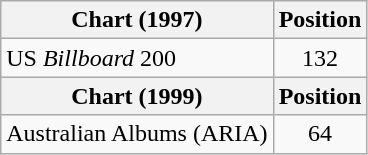<table class="wikitable">
<tr>
<th>Chart (1997)</th>
<th>Position</th>
</tr>
<tr>
<td>US <em>Billboard</em> 200</td>
<td align="center">132</td>
</tr>
<tr>
<th>Chart (1999)</th>
<th>Position</th>
</tr>
<tr>
<td>Australian Albums (ARIA)</td>
<td align="center">64</td>
</tr>
</table>
